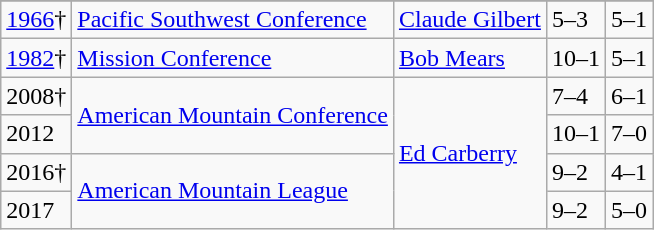<table class="wikitable">
<tr>
</tr>
<tr>
<td><a href='#'>1966</a>†</td>
<td><a href='#'>Pacific Southwest Conference</a></td>
<td><a href='#'>Claude Gilbert</a></td>
<td>5–3</td>
<td>5–1</td>
</tr>
<tr>
<td><a href='#'>1982</a>†</td>
<td><a href='#'>Mission Conference</a></td>
<td><a href='#'>Bob Mears</a></td>
<td>10–1</td>
<td>5–1</td>
</tr>
<tr>
<td>2008†</td>
<td rowspan="2"><a href='#'>American Mountain Conference</a></td>
<td rowspan="4"><a href='#'>Ed Carberry</a></td>
<td>7–4</td>
<td>6–1</td>
</tr>
<tr>
<td>2012</td>
<td>10–1</td>
<td>7–0</td>
</tr>
<tr>
<td>2016†</td>
<td rowspan="2"><a href='#'>American Mountain League</a></td>
<td>9–2</td>
<td>4–1</td>
</tr>
<tr>
<td>2017</td>
<td>9–2</td>
<td>5–0</td>
</tr>
</table>
